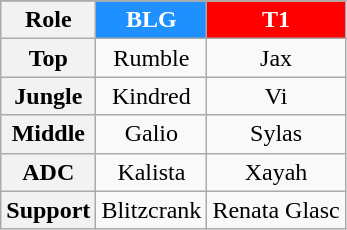<table class="wikitable plainrowheaders" style="text-align:center;margin:0">
<tr>
</tr>
<tr>
<th>Role</th>
<th style="background:DodgerBlue; color:white;">BLG</th>
<th style="background:Red; color:white;">T1</th>
</tr>
<tr>
<th scope=row style="text-align:center">Top</th>
<td>Rumble</td>
<td>Jax</td>
</tr>
<tr>
<th scope=row style="text-align:center">Jungle</th>
<td>Kindred</td>
<td>Vi</td>
</tr>
<tr>
<th scope=row style="text-align:center">Middle</th>
<td>Galio</td>
<td>Sylas</td>
</tr>
<tr>
<th scope=row style="text-align:center">ADC</th>
<td>Kalista</td>
<td>Xayah</td>
</tr>
<tr>
<th scope=row style="text-align:center">Support</th>
<td>Blitzcrank</td>
<td>Renata Glasc</td>
</tr>
</table>
